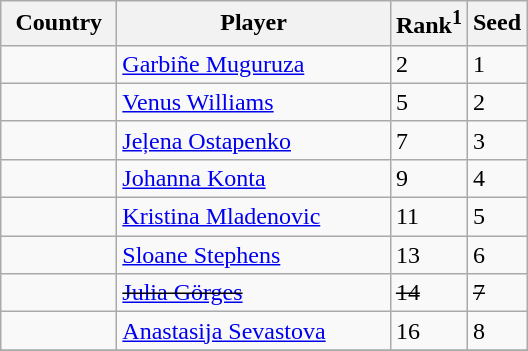<table class="sortable wikitable">
<tr>
<th width=70>Country</th>
<th width=175>Player</th>
<th>Rank<sup>1</sup></th>
<th>Seed</th>
</tr>
<tr>
<td></td>
<td><a href='#'>Garbiñe Muguruza</a></td>
<td>2</td>
<td>1</td>
</tr>
<tr>
<td></td>
<td><a href='#'>Venus Williams</a></td>
<td>5</td>
<td>2</td>
</tr>
<tr>
<td></td>
<td><a href='#'>Jeļena Ostapenko</a></td>
<td>7</td>
<td>3</td>
</tr>
<tr>
<td></td>
<td><a href='#'>Johanna Konta</a></td>
<td>9</td>
<td>4</td>
</tr>
<tr>
<td></td>
<td><a href='#'>Kristina Mladenovic</a></td>
<td>11</td>
<td>5</td>
</tr>
<tr>
<td></td>
<td><a href='#'>Sloane Stephens</a></td>
<td>13</td>
<td>6</td>
</tr>
<tr>
<td><s></s></td>
<td><s><a href='#'>Julia Görges</a></s></td>
<td><s>14</s></td>
<td><s>7</s></td>
</tr>
<tr>
<td></td>
<td><a href='#'>Anastasija Sevastova</a></td>
<td>16</td>
<td>8</td>
</tr>
<tr>
</tr>
</table>
